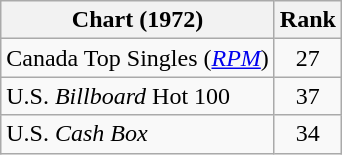<table class="wikitable">
<tr>
<th>Chart (1972)</th>
<th style="text-align:center;">Rank</th>
</tr>
<tr>
<td>Canada Top Singles (<em><a href='#'>RPM</a></em>)</td>
<td style="text-align:center;">27</td>
</tr>
<tr>
<td>U.S. <em>Billboard</em> Hot 100</td>
<td style="text-align:center;">37</td>
</tr>
<tr>
<td>U.S. <em>Cash Box</em></td>
<td style="text-align:center;">34</td>
</tr>
</table>
